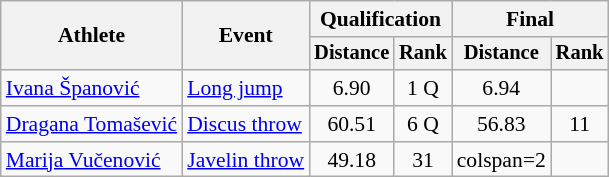<table class="wikitable" style="font-size:90%">
<tr>
<th rowspan=2>Athlete</th>
<th rowspan=2>Event</th>
<th colspan=2>Qualification</th>
<th colspan=2>Final</th>
</tr>
<tr style="font-size:95%">
<th>Distance</th>
<th>Rank</th>
<th>Distance</th>
<th>Rank</th>
</tr>
<tr align=center>
<td align=left><a href='#'>Ivana Španović</a></td>
<td style="text-align:left;"><a href='#'>Long jump</a></td>
<td>6.90</td>
<td>1 Q</td>
<td>6.94</td>
<td></td>
</tr>
<tr align=center>
<td align=left><a href='#'>Dragana Tomašević</a></td>
<td style="text-align:left;"><a href='#'>Discus throw</a></td>
<td>60.51</td>
<td>6 Q</td>
<td>56.83</td>
<td>11</td>
</tr>
<tr align=center>
<td align=left><a href='#'>Marija Vučenović</a></td>
<td style="text-align:left;"><a href='#'>Javelin throw</a></td>
<td>49.18</td>
<td>31</td>
<td>colspan=2 </td>
</tr>
</table>
